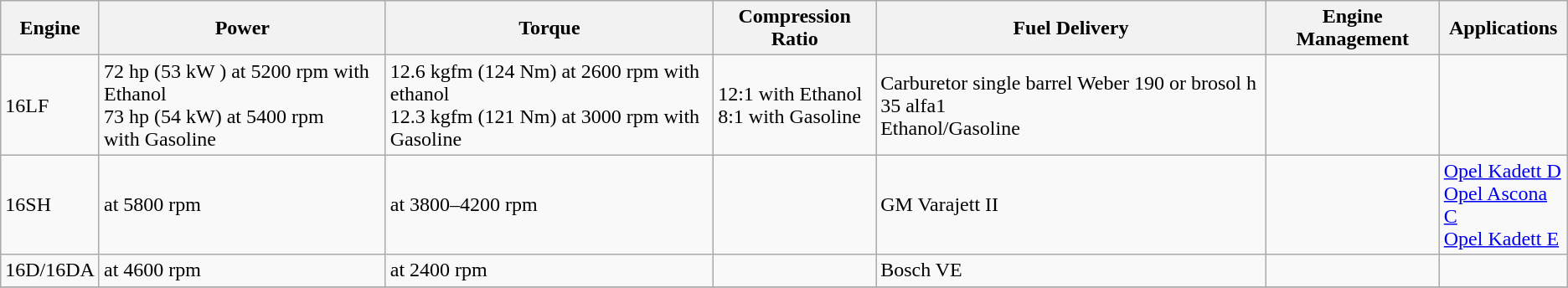<table class="wikitable">
<tr>
<th>Engine</th>
<th>Power</th>
<th>Torque</th>
<th>Compression Ratio</th>
<th>Fuel Delivery</th>
<th>Engine Management</th>
<th>Applications</th>
</tr>
<tr>
<td>16LF</td>
<td>72 hp (53 kW ) at 5200 rpm with Ethanol<br>73 hp (54 kW) at 5400 rpm<br>with Gasoline</td>
<td>12.6 kgfm (124 Nm) at 2600 rpm with ethanol<br>12.3 kgfm (121 Nm) at 3000 rpm with Gasoline</td>
<td>12:1 with Ethanol<br>8:1 with Gasoline</td>
<td>Carburetor single barrel Weber 190 or brosol h 35 alfa1<br>Ethanol/Gasoline</td>
<td></td>
<td></td>
</tr>
<tr>
<td>16SH</td>
<td> at 5800 rpm</td>
<td> at 3800–4200 rpm</td>
<td></td>
<td>GM Varajett II</td>
<td></td>
<td><a href='#'>Opel Kadett D</a><br><a href='#'>Opel Ascona C</a><br><a href='#'>Opel Kadett E</a></td>
</tr>
<tr>
<td>16D/16DA</td>
<td> at 4600 rpm</td>
<td> at 2400 rpm</td>
<td></td>
<td>Bosch VE</td>
<td></td>
<td></td>
</tr>
<tr>
</tr>
</table>
